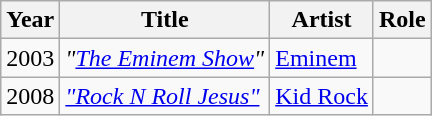<table class="wikitable">
<tr>
<th>Year</th>
<th>Title</th>
<th>Artist</th>
<th>Role</th>
</tr>
<tr>
<td>2003</td>
<td><em>"<a href='#'>The Eminem Show</a>"</em></td>
<td><a href='#'>Eminem</a></td>
<td></td>
</tr>
<tr>
<td>2008</td>
<td><em><a href='#'>"Rock N Roll Jesus"</a></em></td>
<td><a href='#'>Kid Rock</a></td>
<td></td>
</tr>
</table>
